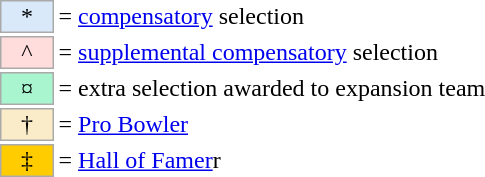<table border=0 cellspacing="0" cellpadding="8">
<tr>
<td><br><table style="margin: 0.75em 0 0 0.5em;">
<tr>
<td style="background-color:#d9e9f9; border:1px solid #aaaaaa; width:2em;" align=center>*</td>
<td>= <a href='#'>compensatory</a> selection</td>
<td></td>
</tr>
<tr>
<td style="background-color:#ffdddd; border:1px solid #aaaaaa; width:2em;" align=center>^</td>
<td>= <a href='#'>supplemental compensatory</a> selection</td>
</tr>
<tr>
<td style="background-color:#a9f5d0; border:1px solid #aaaaaa; width:2em;" align=center>¤</td>
<td>= extra selection awarded to expansion team</td>
</tr>
<tr>
<td style="background-color:#faecc8; border:1px solid #aaaaaa; width:2em;" align=center>†</td>
<td>= <a href='#'>Pro Bowler</a></td>
</tr>
<tr>
<td style="background-color:#FFCC00; border:1px solid #aaaaaa; width:2em; text-align:center;">‡</td>
<td>= <a href='#'>Hall of Famer</a>r</td>
</tr>
</table>
</td>
<td cellspacing="2"><br></td>
</tr>
</table>
